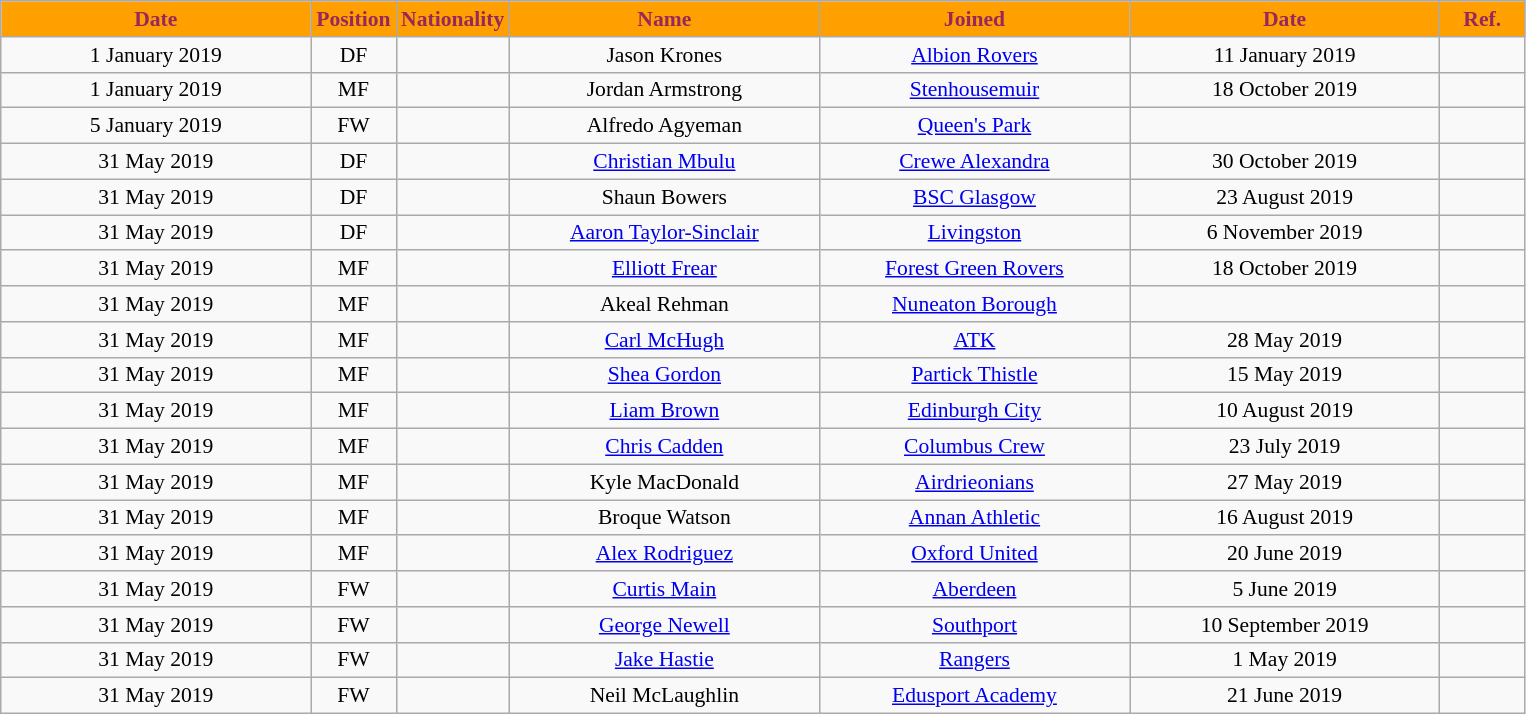<table class="wikitable"  style="text-align:center; font-size:90%; ">
<tr>
<th style="background:#ffa000; color:#98285c; width:200px;">Date</th>
<th style="background:#ffa000; color:#98285c; width:50px;">Position</th>
<th style="background:#ffa000; color:#98285c; width:50px;">Nationality</th>
<th style="background:#ffa000; color:#98285c; width:200px;">Name</th>
<th style="background:#ffa000; color:#98285c; width:200px;">Joined</th>
<th style="background:#ffa000; color:#98285c; width:200px;">Date</th>
<th style="background:#ffa000; color:#98285c; width:50px;">Ref.</th>
</tr>
<tr>
<td>1 January 2019</td>
<td>DF</td>
<td></td>
<td>Jason Krones</td>
<td><a href='#'>Albion Rovers</a></td>
<td>11 January 2019</td>
<td></td>
</tr>
<tr>
<td>1 January 2019</td>
<td>MF</td>
<td></td>
<td>Jordan Armstrong</td>
<td><a href='#'>Stenhousemuir</a></td>
<td>18 October 2019</td>
<td></td>
</tr>
<tr>
<td>5 January 2019</td>
<td>FW</td>
<td></td>
<td>Alfredo Agyeman</td>
<td><a href='#'>Queen's Park</a></td>
<td></td>
<td></td>
</tr>
<tr>
<td>31 May 2019</td>
<td>DF</td>
<td></td>
<td><a href='#'>Christian Mbulu</a></td>
<td><a href='#'>Crewe Alexandra</a></td>
<td>30 October 2019</td>
<td></td>
</tr>
<tr>
<td>31 May 2019</td>
<td>DF</td>
<td></td>
<td>Shaun Bowers</td>
<td><a href='#'>BSC Glasgow</a></td>
<td>23 August 2019</td>
<td></td>
</tr>
<tr>
<td>31 May 2019</td>
<td>DF</td>
<td></td>
<td><a href='#'>Aaron Taylor-Sinclair</a></td>
<td><a href='#'>Livingston</a></td>
<td>6 November 2019</td>
<td></td>
</tr>
<tr>
<td>31 May 2019</td>
<td>MF</td>
<td></td>
<td><a href='#'>Elliott Frear</a></td>
<td><a href='#'>Forest Green Rovers</a></td>
<td>18 October 2019</td>
<td></td>
</tr>
<tr>
<td>31 May 2019</td>
<td>MF</td>
<td></td>
<td>Akeal Rehman</td>
<td><a href='#'>Nuneaton Borough</a></td>
<td></td>
<td></td>
</tr>
<tr>
<td>31 May 2019</td>
<td>MF</td>
<td></td>
<td><a href='#'>Carl McHugh</a></td>
<td><a href='#'>ATK</a></td>
<td>28 May 2019</td>
<td></td>
</tr>
<tr>
<td>31 May 2019</td>
<td>MF</td>
<td></td>
<td><a href='#'>Shea Gordon</a></td>
<td><a href='#'>Partick Thistle</a></td>
<td>15 May 2019</td>
<td></td>
</tr>
<tr>
<td>31 May 2019</td>
<td>MF</td>
<td></td>
<td><a href='#'>Liam Brown</a></td>
<td><a href='#'>Edinburgh City</a></td>
<td>10 August 2019</td>
<td></td>
</tr>
<tr>
<td>31 May 2019</td>
<td>MF</td>
<td></td>
<td><a href='#'>Chris Cadden</a></td>
<td><a href='#'>Columbus Crew</a></td>
<td>23 July 2019</td>
<td></td>
</tr>
<tr>
<td>31 May 2019</td>
<td>MF</td>
<td></td>
<td>Kyle MacDonald</td>
<td><a href='#'>Airdrieonians</a></td>
<td>27 May 2019</td>
<td></td>
</tr>
<tr>
<td>31 May 2019</td>
<td>MF</td>
<td></td>
<td>Broque Watson</td>
<td><a href='#'>Annan Athletic</a></td>
<td>16 August 2019</td>
<td></td>
</tr>
<tr>
<td>31 May 2019</td>
<td>MF</td>
<td></td>
<td><a href='#'>Alex Rodriguez</a></td>
<td><a href='#'>Oxford United</a></td>
<td>20 June 2019</td>
<td></td>
</tr>
<tr>
<td>31 May 2019</td>
<td>FW</td>
<td></td>
<td><a href='#'>Curtis Main</a></td>
<td><a href='#'>Aberdeen</a></td>
<td>5 June 2019</td>
<td></td>
</tr>
<tr>
<td>31 May 2019</td>
<td>FW</td>
<td></td>
<td><a href='#'>George Newell</a></td>
<td><a href='#'>Southport</a></td>
<td>10 September 2019</td>
<td></td>
</tr>
<tr>
<td>31 May 2019</td>
<td>FW</td>
<td></td>
<td><a href='#'>Jake Hastie</a></td>
<td><a href='#'>Rangers</a></td>
<td>1 May 2019</td>
<td></td>
</tr>
<tr>
<td>31 May 2019</td>
<td>FW</td>
<td></td>
<td>Neil McLaughlin</td>
<td><a href='#'>Edusport Academy</a></td>
<td>21 June 2019</td>
<td></td>
</tr>
</table>
